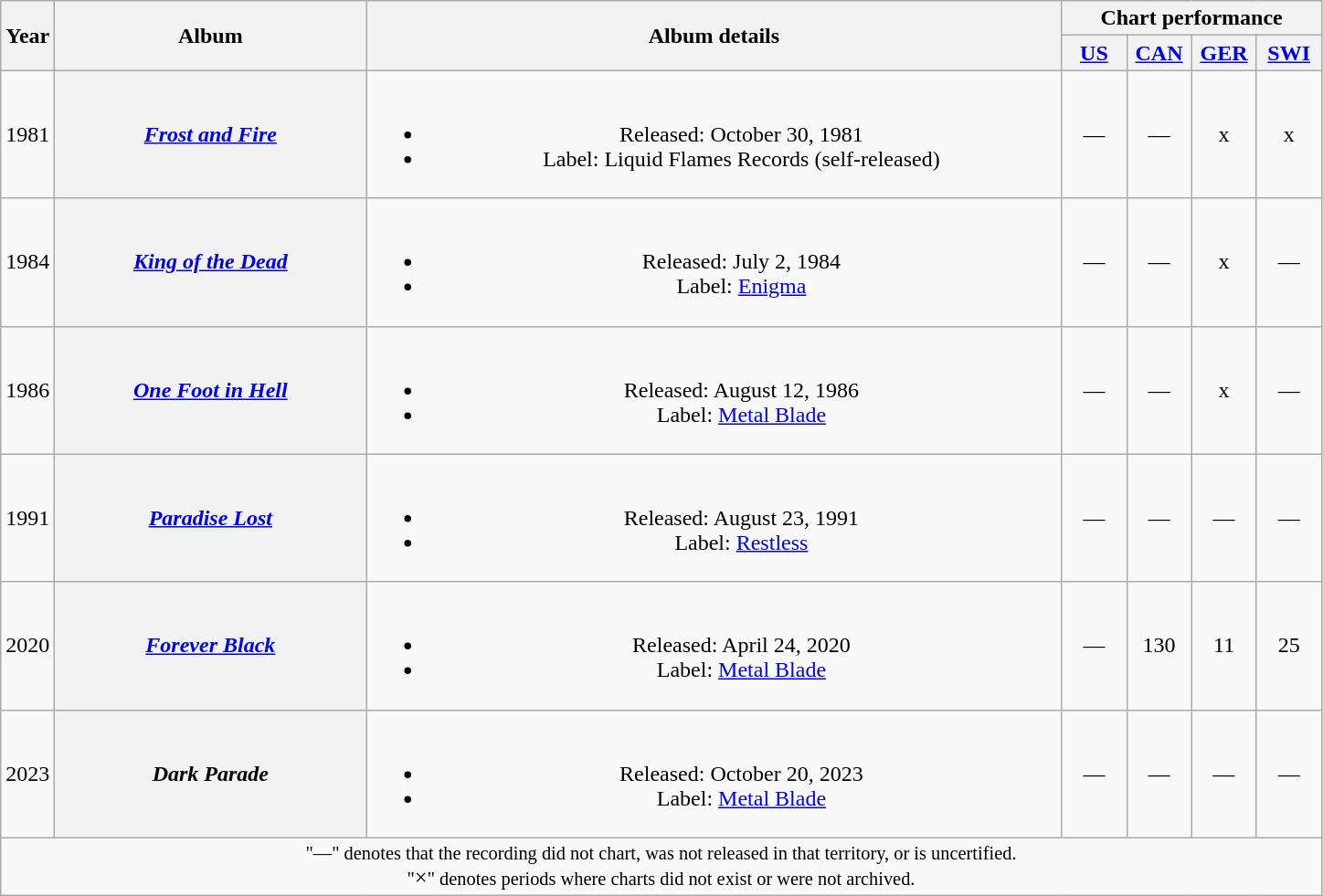<table class="wikitable plainrowheaders" style="text-align:center;" border="1">
<tr>
<th style="width:10px;" rowspan="2">Year</th>
<th style="width:220px;" rowspan="2">Album</th>
<th style="width:500px;" rowspan="2">Album details</th>
<th colspan="4">Chart performance</th>
</tr>
<tr>
<th width="40px"><a href='#'>US</a><br></th>
<th width="40px"><a href='#'>CAN</a><br></th>
<th width="40px"><a href='#'>GER</a><br></th>
<th width="40px"><a href='#'>SWI</a><br></th>
</tr>
<tr>
<td>1981</td>
<th scope="row"><em><a href='#'>Frost and Fire</a></em></th>
<td><br><ul><li>Released: October 30, 1981</li><li>Label: Liquid Flames Records (self-released)</li></ul></td>
<td>—</td>
<td>—</td>
<td>x</td>
<td>x</td>
</tr>
<tr>
<td>1984</td>
<th scope="row"><em><a href='#'>King of the Dead</a></em></th>
<td><br><ul><li>Released: July 2, 1984</li><li>Label: <a href='#'>Enigma</a></li></ul></td>
<td>—</td>
<td>—</td>
<td>x</td>
<td>—</td>
</tr>
<tr>
<td>1986</td>
<th scope="row"><em><a href='#'>One Foot in Hell</a></em></th>
<td><br><ul><li>Released: August 12, 1986</li><li>Label: <a href='#'>Metal Blade</a></li></ul></td>
<td>—</td>
<td>—</td>
<td>x</td>
<td>—</td>
</tr>
<tr>
<td>1991</td>
<th scope="row"><em><a href='#'>Paradise Lost</a></em></th>
<td><br><ul><li>Released: August 23, 1991</li><li>Label: <a href='#'>Restless</a></li></ul></td>
<td>—</td>
<td>—</td>
<td>—</td>
<td>—</td>
</tr>
<tr>
<td>2020</td>
<th scope="row"><em><a href='#'>Forever Black</a></em></th>
<td><br><ul><li>Released: April 24, 2020</li><li>Label: <a href='#'>Metal Blade</a></li></ul></td>
<td>—</td>
<td>130</td>
<td>11</td>
<td>25</td>
</tr>
<tr>
<td>2023</td>
<th scope="row"><em>Dark Parade</em></th>
<td><br><ul><li>Released: October 20, 2023</li><li>Label: <a href='#'>Metal Blade</a></li></ul></td>
<td>—</td>
<td>—</td>
<td>—</td>
<td>—</td>
</tr>
<tr>
<td colspan="7" style="font-size:85%">"—" denotes that the recording did not chart, was not released in that territory, or is uncertified.<br>"<big>×</big>" denotes periods where charts did not exist or were not archived.</td>
</tr>
</table>
